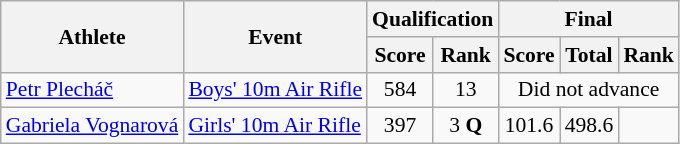<table class="wikitable" style="font-size:90%">
<tr>
<th rowspan="2">Athlete</th>
<th rowspan="2">Event</th>
<th colspan="2">Qualification</th>
<th colspan="3">Final</th>
</tr>
<tr>
<th>Score</th>
<th>Rank</th>
<th>Score</th>
<th>Total</th>
<th>Rank</th>
</tr>
<tr>
<td><a href='#'>Petr Plecháč</a></td>
<td><a href='#'>Boys' 10m Air Rifle</a></td>
<td align=center>584</td>
<td align=center>13</td>
<td colspan=3 align=center>Did not advance</td>
</tr>
<tr>
<td><a href='#'>Gabriela Vognarová</a></td>
<td><a href='#'>Girls' 10m Air Rifle</a></td>
<td align=center>397</td>
<td align=center>3 <strong>Q</strong></td>
<td align=center>101.6</td>
<td align=center>498.6</td>
<td align=center></td>
</tr>
</table>
